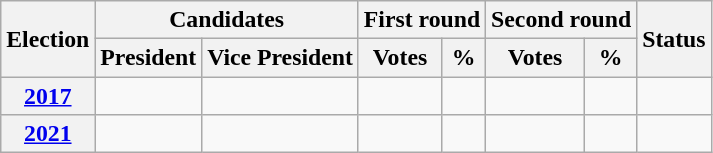<table class="wikitable" style="font-size:99%; text-align:left;">
<tr>
<th rowspan=2>Election</th>
<th colspan=2>Candidates</th>
<th colspan=2>First round</th>
<th colspan=2>Second round</th>
<th rowspan=2>Status</th>
</tr>
<tr>
<th>President</th>
<th>Vice President</th>
<th>Votes</th>
<th>%</th>
<th>Votes</th>
<th>%</th>
</tr>
<tr>
<th><a href='#'>2017</a></th>
<td></td>
<td></td>
<td></td>
<td></td>
<td></td>
<td></td>
<td></td>
</tr>
<tr>
<th><a href='#'>2021</a></th>
<td></td>
<td></td>
<td></td>
<td></td>
<td></td>
<td></td>
<td></td>
</tr>
</table>
